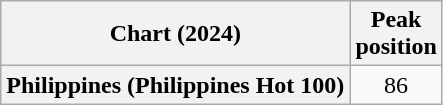<table class="wikitable plainrowheaders" style="text-align:center">
<tr>
<th scope="col">Chart (2024)</th>
<th scope="col">Peak<br>position</th>
</tr>
<tr>
<th scope="row">Philippines (Philippines Hot 100)</th>
<td>86</td>
</tr>
</table>
